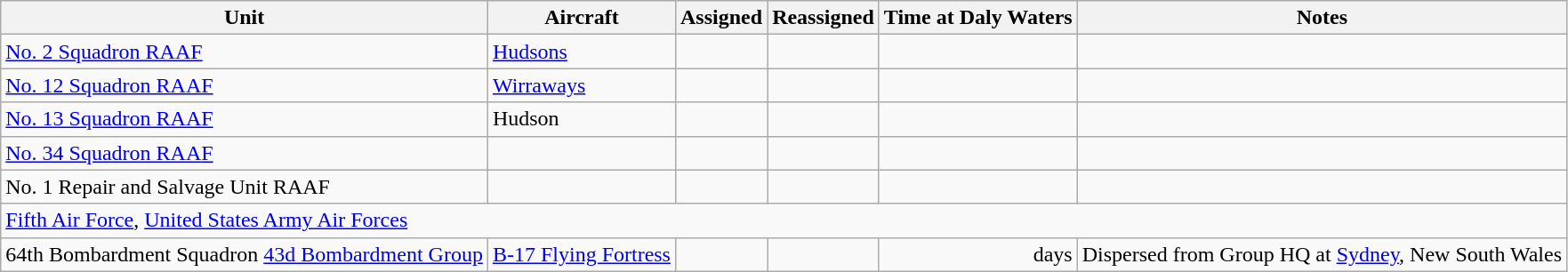<table class="wikitable">
<tr>
<th>Unit</th>
<th>Aircraft</th>
<th>Assigned</th>
<th>Reassigned</th>
<th>Time at Daly Waters</th>
<th>Notes</th>
</tr>
<tr>
<td><a href='#'>No. 2 Squadron RAAF</a></td>
<td><a href='#'>Hudsons</a></td>
<td></td>
<td></td>
<td></td>
<td></td>
</tr>
<tr>
<td><a href='#'>No. 12 Squadron RAAF</a></td>
<td><a href='#'>Wirraways</a></td>
<td></td>
<td></td>
<td></td>
<td></td>
</tr>
<tr>
<td><a href='#'>No. 13 Squadron RAAF</a></td>
<td>Hudson</td>
<td></td>
<td></td>
<td></td>
<td></td>
</tr>
<tr>
<td><a href='#'>No. 34 Squadron RAAF</a></td>
<td></td>
<td></td>
<td></td>
<td></td>
<td></td>
</tr>
<tr>
<td>No. 1 Repair and Salvage Unit RAAF</td>
<td></td>
<td></td>
<td></td>
<td></td>
<td></td>
</tr>
<tr>
<td colspan=6><a href='#'>Fifth Air Force</a>, <a href='#'>United States Army Air Forces</a></td>
</tr>
<tr>
<td>64th Bombardment Squadron <a href='#'>43d Bombardment Group</a></td>
<td><a href='#'>B-17 Flying Fortress</a></td>
<td></td>
<td></td>
<td align=right> days</td>
<td>Dispersed from Group HQ at <a href='#'>Sydney</a>, New South Wales</td>
</tr>
</table>
